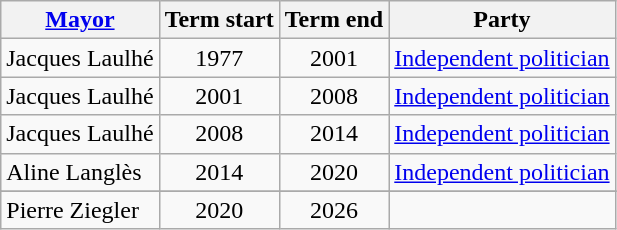<table class="wikitable">
<tr>
<th><a href='#'>Mayor</a></th>
<th>Term start</th>
<th>Term end</th>
<th>Party</th>
</tr>
<tr>
<td>Jacques Laulhé</td>
<td align=center>1977</td>
<td align=center>2001</td>
<td><a href='#'>Independent politician</a></td>
</tr>
<tr>
<td>Jacques Laulhé</td>
<td align=center>2001</td>
<td align=center>2008</td>
<td><a href='#'>Independent politician</a></td>
</tr>
<tr>
<td>Jacques Laulhé</td>
<td align=center>2008</td>
<td align=center>2014</td>
<td><a href='#'>Independent politician</a></td>
</tr>
<tr>
<td>Aline Langlès</td>
<td align=center>2014</td>
<td align=center>2020</td>
<td><a href='#'>Independent politician</a></td>
</tr>
<tr>
</tr>
<tr>
<td>Pierre Ziegler</td>
<td align=center>2020</td>
<td align=center>2026</td>
<td></td>
</tr>
</table>
